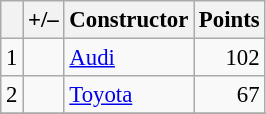<table class="wikitable" style="font-size: 95%;">
<tr>
<th scope="col"></th>
<th scope="col">+/–</th>
<th scope="col">Constructor</th>
<th scope="col">Points</th>
</tr>
<tr>
<td align="center">1</td>
<td align="left"></td>
<td> <a href='#'>Audi</a></td>
<td align="right">102</td>
</tr>
<tr>
<td align="center">2</td>
<td align="left"></td>
<td> <a href='#'>Toyota</a></td>
<td align="right">67</td>
</tr>
<tr>
</tr>
</table>
